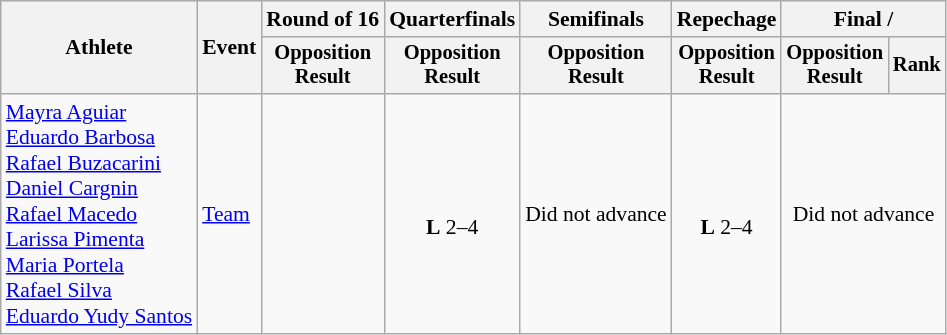<table class="wikitable" style="font-size:90%">
<tr>
<th rowspan="2">Athlete</th>
<th rowspan="2">Event</th>
<th>Round of 16</th>
<th>Quarterfinals</th>
<th>Semifinals</th>
<th>Repechage</th>
<th colspan=2>Final / </th>
</tr>
<tr style="font-size:95%">
<th>Opposition<br>Result</th>
<th>Opposition<br>Result</th>
<th>Opposition<br>Result</th>
<th>Opposition<br>Result</th>
<th>Opposition<br>Result</th>
<th>Rank</th>
</tr>
<tr align=center>
<td align=left><a href='#'>Mayra Aguiar</a><br><a href='#'>Eduardo Barbosa</a><br><a href='#'>Rafael Buzacarini</a><br><a href='#'>Daniel Cargnin</a><br><a href='#'>Rafael Macedo</a><br><a href='#'>Larissa Pimenta</a><br><a href='#'>Maria Portela</a><br><a href='#'>Rafael Silva</a><br><a href='#'>Eduardo Yudy Santos</a></td>
<td align=left><a href='#'>Team</a></td>
<td></td>
<td><br><strong>L</strong> 2–4</td>
<td>Did not advance</td>
<td><br><strong>L</strong> 2–4</td>
<td colspan=2>Did not advance</td>
</tr>
</table>
